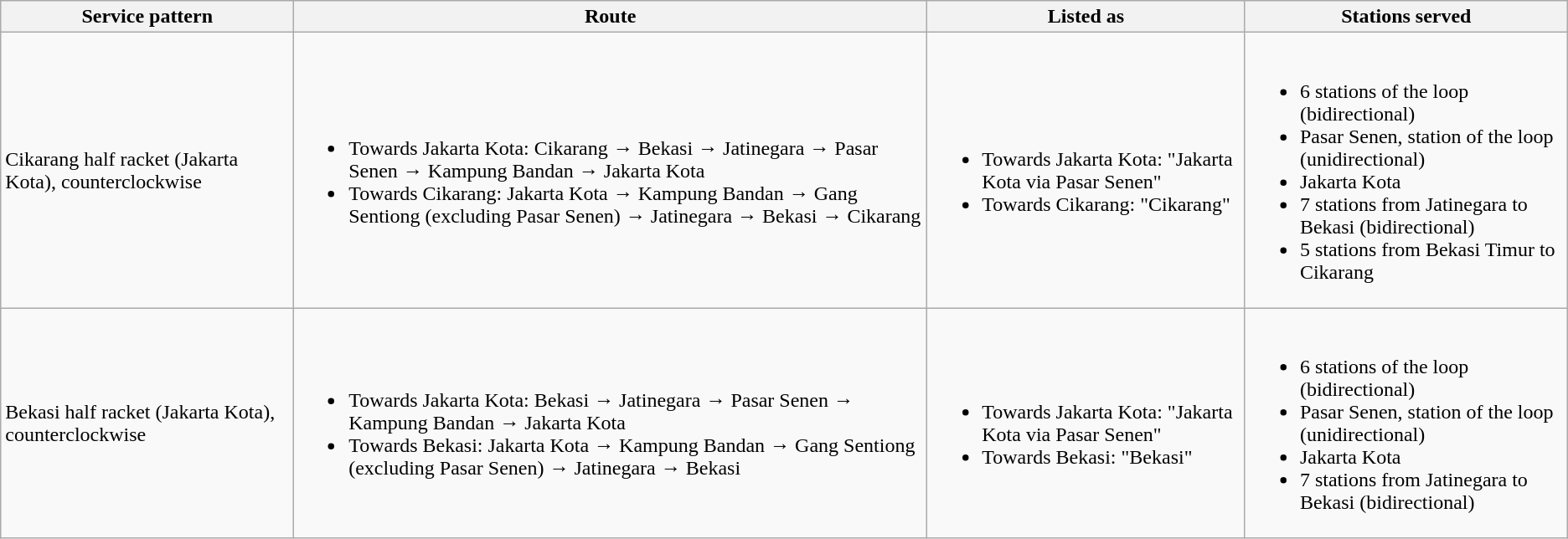<table class="wikitable">
<tr>
<th>Service pattern</th>
<th>Route</th>
<th>Listed as</th>
<th>Stations served</th>
</tr>
<tr>
<td>Cikarang half racket (Jakarta Kota), counterclockwise</td>
<td><br><ul><li>Towards Jakarta Kota: Cikarang → Bekasi → Jatinegara → Pasar Senen → Kampung Bandan → Jakarta Kota</li><li>Towards Cikarang: Jakarta Kota → Kampung Bandan → Gang Sentiong (excluding Pasar Senen) → Jatinegara → Bekasi → Cikarang</li></ul></td>
<td><br><ul><li>Towards Jakarta Kota: "Jakarta Kota via Pasar Senen"</li><li>Towards Cikarang: "Cikarang"</li></ul></td>
<td><br><ul><li>6 stations of the loop (bidirectional)</li><li>Pasar Senen, station of the loop (unidirectional)</li><li>Jakarta Kota</li><li>7 stations from Jatinegara to Bekasi (bidirectional)</li><li>5 stations from Bekasi Timur to Cikarang</li></ul></td>
</tr>
<tr>
<td>Bekasi half racket (Jakarta Kota), counterclockwise</td>
<td><br><ul><li>Towards Jakarta Kota: Bekasi → Jatinegara → Pasar Senen → Kampung Bandan → Jakarta Kota</li><li>Towards Bekasi: Jakarta Kota → Kampung Bandan → Gang Sentiong (excluding Pasar Senen) → Jatinegara → Bekasi</li></ul></td>
<td><br><ul><li>Towards Jakarta Kota: "Jakarta Kota via Pasar Senen"</li><li>Towards Bekasi: "Bekasi"</li></ul></td>
<td><br><ul><li>6 stations of the loop (bidirectional)</li><li>Pasar Senen, station of the loop (unidirectional)</li><li>Jakarta Kota</li><li>7 stations from Jatinegara to Bekasi (bidirectional)</li></ul></td>
</tr>
</table>
